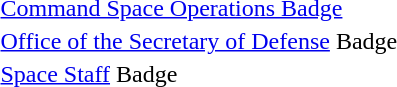<table>
<tr>
<td></td>
<td><a href='#'>Command Space Operations Badge</a></td>
</tr>
<tr>
<td></td>
<td><a href='#'>Office of the Secretary of Defense</a> Badge</td>
</tr>
<tr>
<td></td>
<td><a href='#'>Space Staff</a> Badge</td>
</tr>
</table>
